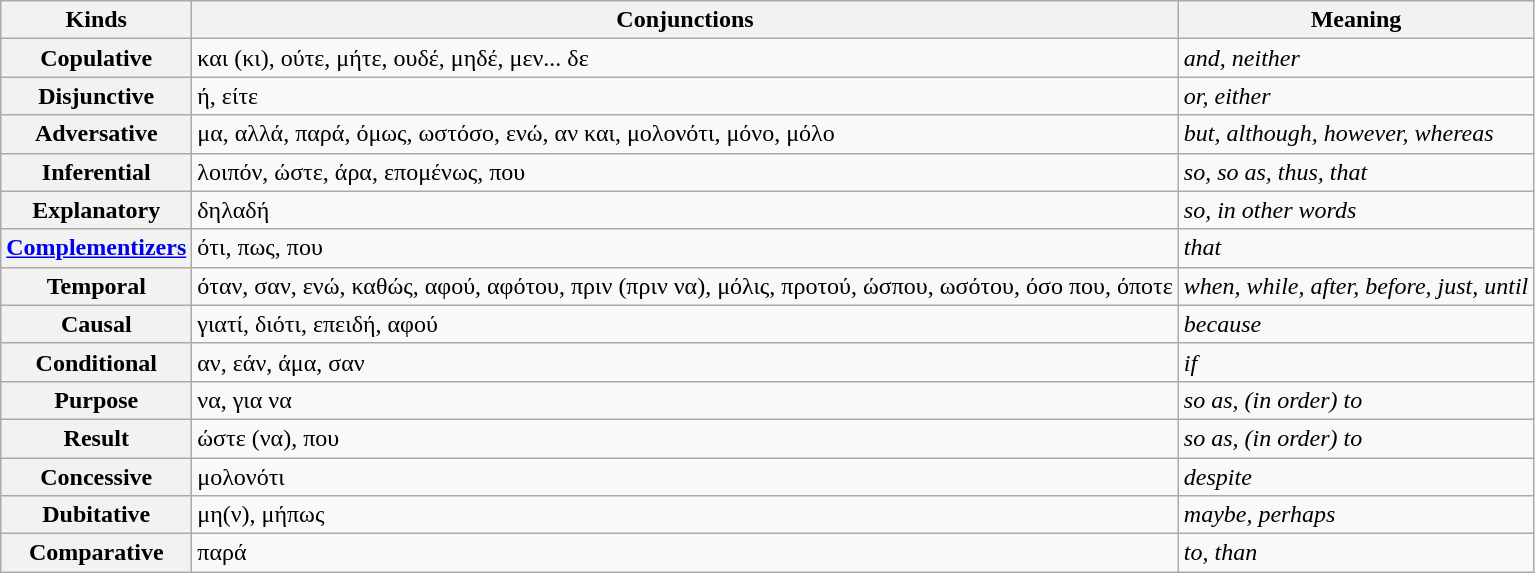<table class="wikitable">
<tr>
<th colspan="1">Kinds</th>
<th colspan="1">Conjunctions</th>
<th colspan="1">Meaning</th>
</tr>
<tr>
<th>Copulative</th>
<td>και (κι), ούτε, μήτε, ουδέ, μηδέ, μεν... δε</td>
<td><em>and, neither</em></td>
</tr>
<tr>
<th>Disjunctive</th>
<td>ή, είτε</td>
<td><em>or, either</em></td>
</tr>
<tr>
<th>Adversative</th>
<td>μα, αλλά, παρά, όμως, ωστόσο, ενώ, αν και, μολονότι, μόνο, μόλο</td>
<td><em>but, although, however, whereas</em></td>
</tr>
<tr>
<th>Inferential</th>
<td>λοιπόν, ώστε, άρα, επομένως, που</td>
<td><em>so, so as, thus, that</em></td>
</tr>
<tr>
<th>Explanatory</th>
<td>δηλαδή</td>
<td><em>so, in other words</em></td>
</tr>
<tr>
<th><a href='#'>Complementizers</a></th>
<td>ότι, πως, που</td>
<td><em>that</em></td>
</tr>
<tr>
<th>Temporal</th>
<td>όταν, σαν, ενώ, καθώς, αφού, αφότου, πριν (πριν να), μόλις, προτού, ώσπου, ωσότου, όσο που, όποτε</td>
<td><em>when, while, after, before, just, until</em></td>
</tr>
<tr>
<th>Causal</th>
<td>γιατί, διότι, επειδή, αφού</td>
<td><em>because</em></td>
</tr>
<tr>
<th>Conditional</th>
<td>αν, εάν, άμα, σαν</td>
<td><em>if</em></td>
</tr>
<tr>
<th>Purpose</th>
<td>να, για να</td>
<td><em>so as, (in order) to</em></td>
</tr>
<tr>
<th>Result</th>
<td>ώστε (να), που</td>
<td><em>so as, (in order) to</em></td>
</tr>
<tr>
<th>Concessive</th>
<td>μολονότι</td>
<td><em>despite</em></td>
</tr>
<tr>
<th>Dubitative</th>
<td>μη(ν), μήπως</td>
<td><em>maybe, perhaps</em></td>
</tr>
<tr>
<th>Comparative</th>
<td>παρά</td>
<td><em>to, than</em></td>
</tr>
</table>
